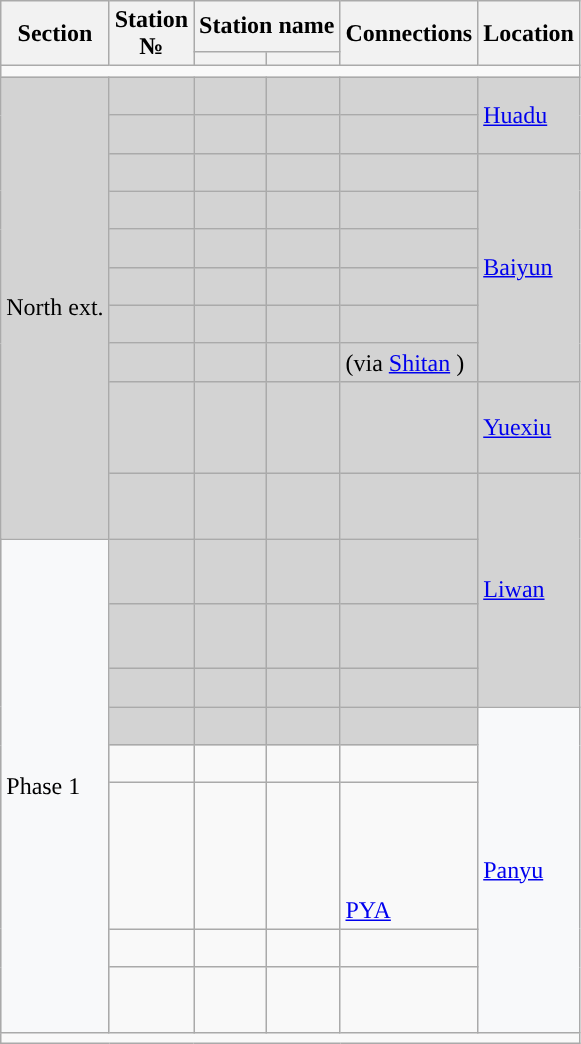<table class="wikitable">
<tr>
<th rowspan="2">Section</th>
<th rowspan="2">Station<br>№</th>
<th colspan="2">Station name</th>
<th rowspan="2">Connections<br></th>
<th rowspan="2">Location</th>
</tr>
<tr>
<th></th>
<th></th>
</tr>
<tr style="background:#">
<td colspan="10"></td>
</tr>
<tr bgcolor="lightgrey">
<td rowspan="10">North ext.</td>
<td align="center"><br></td>
<td></td>
<td></td>
<td> <br>
</td>
<td rowspan="2"><a href='#'>Huadu</a></td>
</tr>
<tr bgcolor="lightgrey">
<td align="center"><br></td>
<td></td>
<td></td>
<td> <br>
</td>
</tr>
<tr bgcolor="lightgrey">
<td align="center"><br></td>
<td></td>
<td></td>
<td><br>
</td>
<td rowspan="6"><a href='#'>Baiyun</a></td>
</tr>
<tr bgcolor="lightgrey">
<td align="center"><br></td>
<td></td>
<td></td>
<td> <br>
</td>
</tr>
<tr bgcolor="lightgrey">
<td align="center"><br></td>
<td></td>
<td><br>
</td>
<td></td>
</tr>
<tr bgcolor="lightgrey">
<td align="center"><br></td>
<td></td>
<td></td>
<td><br>
</td>
</tr>
<tr bgcolor="lightgrey">
<td align="center"><br></td>
<td></td>
<td></td>
<td><br>
</td>
</tr>
<tr bgcolor="lightgrey">
<td align="center"><br></td>
<td></td>
<td></td>
<td> (via <a href='#'>Shitan</a> )   <br>
</td>
</tr>
<tr bgcolor="lightgrey">
<td align="center"><br></td>
<td></td>
<td></td>
<td> <br> <br>   <br>
</td>
<td><a href='#'>Yuexiu</a></td>
</tr>
<tr bgcolor="lightgrey">
<td align="center"><br></td>
<td></td>
<td></td>
<td> <br>  <br>
</td>
<td rowspan=4><a href='#'>Liwan</a></td>
</tr>
<tr bgcolor="lightgrey">
<td bgcolor="F8F9FA" rowspan="8">Phase 1</td>
<td align="center"><br></td>
<td></td>
<td></td>
<td> <br> <br>
</td>
</tr>
<tr bgcolor="lightgrey">
<td align="center"><br></td>
<td></td>
<td></td>
<td> <br> <br>
</td>
</tr>
<tr bgcolor="lightgrey">
<td align="center"><br></td>
<td></td>
<td></td>
<td><br>
</td>
</tr>
<tr bgcolor="lightgrey">
<td align="center"><br></td>
<td></td>
<td></td>
<td><br>
</td>
<td bgcolor="F8F9FA" rowspan="5"><a href='#'>Panyu</a></td>
</tr>
<tr>
<td align="center"><br></td>
<td></td>
<td><br>
</td>
</tr>
<tr>
<td align="center"><br></td>
<td></td>
<td></td>
<td> <br> <br>  <br> <br> <a href='#'>PYA</a>  <br>
</td>
</tr>
<tr>
<td align="center"><br></td>
<td></td>
<td></td>
<td><br>
</td>
</tr>
<tr>
<td align="center"><br></td>
<td></td>
<td></td>
<td> <br> <br>
</td>
</tr>
<tr style="background:#">
<td colspan="10"></td>
</tr>
</table>
